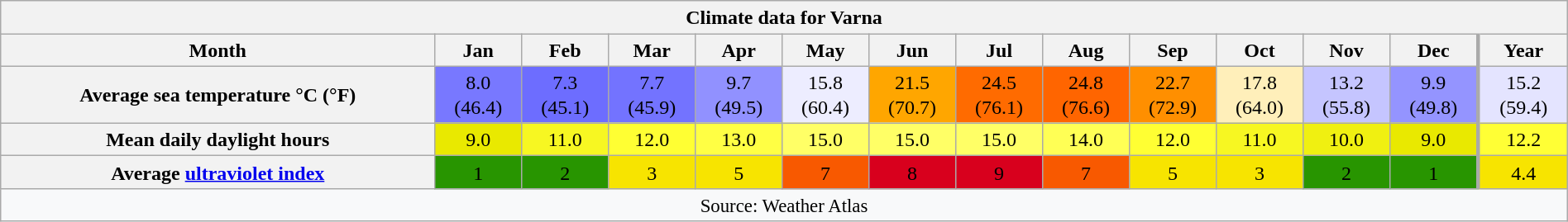<table class="wikitable mw-collapsible" style="width:100%;text-align:center;line-height:1.2em;margin-left:auto;margin-right:auto">
<tr>
<th colspan="14">Climate data for Varna</th>
</tr>
<tr>
<th>Month</th>
<th>Jan</th>
<th>Feb</th>
<th>Mar</th>
<th>Apr</th>
<th>May</th>
<th>Jun</th>
<th>Jul</th>
<th>Aug</th>
<th>Sep</th>
<th>Oct</th>
<th>Nov</th>
<th>Dec</th>
<th style="border-left-width:medium">Year</th>
</tr>
<tr>
<th>Average sea temperature °C (°F)</th>
<td style="background:#7878FF;color:#000000;">8.0<br>(46.4)</td>
<td style="background:#6D6DFF;color:#000000;">7.3<br>(45.1)</td>
<td style="background:#7373FF;color:#000000;">7.7<br>(45.9)</td>
<td style="background:#9191FF;color:#000000;">9.7<br>(49.5)</td>
<td style="background:#EDEDFF;color:#000000;">15.8<br>(60.4)</td>
<td style="background:#FFA600;color:#000000;">21.5<br>(70.7)</td>
<td style="background:#FF6B00;color:#000000;">24.5<br>(76.1)</td>
<td style="background:#FF6500;color:#000000;">24.8<br>(76.6)</td>
<td style="background:#FF8F00;color:#000000;">22.7<br>(72.9)</td>
<td style="background:#FFEFBA;color:#000000;">17.8<br>(64.0)</td>
<td style="background:#C5C5FF;color:#000000;">13.2<br>(55.8)</td>
<td style="background:#9494FF;color:#000000;">9.9<br>(49.8)</td>
<td style="background:#E4E4FF;color:#000000;border-left-width:medium">15.2<br>(59.4)</td>
</tr>
<tr>
<th>Mean daily daylight hours</th>
<td style="background:#E9E900;color:#000000;">9.0</td>
<td style="background:#F7F722;color:#000000;">11.0</td>
<td style="background:#FFFF33;color:#000000;">12.0</td>
<td style="background:#FFFF44;color:#000000;">13.0</td>
<td style="background:#FFFF66;color:#000000;">15.0</td>
<td style="background:#FFFF66;color:#000000;">15.0</td>
<td style="background:#FFFF66;color:#000000;">15.0</td>
<td style="background:#FFFF55;color:#000000;">14.0</td>
<td style="background:#FFFF33;color:#000000;">12.0</td>
<td style="background:#F7F722;color:#000000;">11.0</td>
<td style="background:#F0F011;color:#000000;">10.0</td>
<td style="background:#E9E900;color:#000000;">9.0</td>
<td style="background:#FFFF35;color:#000000;border-left-width:medium">12.2</td>
</tr>
<tr>
<th>Average <a href='#'>ultraviolet index</a></th>
<td style="background:#289500;color:#000000;">1</td>
<td style="background:#289500;color:#000000;">2</td>
<td style="background:#f7e400;color:#000000;">3</td>
<td style="background:#f7e400;color:#000000;">5</td>
<td style="background:#f85900;color:#000000;">7</td>
<td style="background:#d8001d;color:#000000;">8</td>
<td style="background:#d8001d;color:#000000;">9</td>
<td style="background:#f85900;color:#000000;">7</td>
<td style="background:#f7e400;color:#000000;">5</td>
<td style="background:#f7e400;color:#000000;">3</td>
<td style="background:#289500;color:#000000;">2</td>
<td style="background:#289500;color:#000000;">1</td>
<td style="background:#f7e400;color:#000000;border-left-width:medium">4.4</td>
</tr>
<tr>
<th colspan="14" style="background:#f8f9fa;font-weight:normal;font-size:95%;">Source: Weather Atlas</th>
</tr>
</table>
